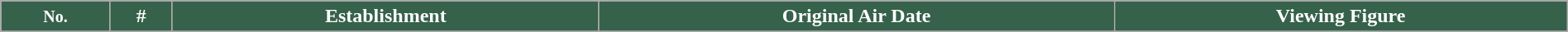<table class="wikitable plainrowheaders" style="width:100%; margin:auto;">
<tr style="color:#fff;">
<th style="background:#36614B;"><small>No.</small></th>
<th style="background:#36614B;">#</th>
<th style="background:#36614B;">Establishment</th>
<th style="background:#36614B;">Original Air Date</th>
<th style="background:#36614B;">Viewing Figure</th>
</tr>
<tr>
</tr>
</table>
